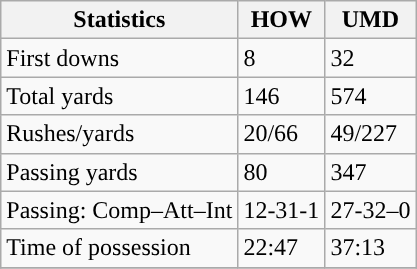<table class="wikitable" style="float: left;">
<tr>
<th>Statistics</th>
<th>HOW</th>
<th>UMD</th>
</tr>
<tr>
<td>First downs</td>
<td>8</td>
<td>32</td>
</tr>
<tr>
<td>Total yards</td>
<td>146</td>
<td>574</td>
</tr>
<tr>
<td>Rushes/yards</td>
<td>20/66</td>
<td>49/227</td>
</tr>
<tr>
<td>Passing yards</td>
<td>80</td>
<td>347</td>
</tr>
<tr>
<td>Passing: Comp–Att–Int</td>
<td>12-31-1</td>
<td>27-32–0</td>
</tr>
<tr>
<td>Time of possession</td>
<td>22:47</td>
<td>37:13</td>
</tr>
<tr>
</tr>
</table>
